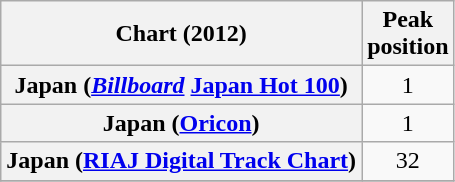<table class="wikitable sortable plainrowheaders">
<tr>
<th>Chart (2012)</th>
<th>Peak<br>position</th>
</tr>
<tr>
<th scope="row">Japan (<em><a href='#'>Billboard</a></em> <a href='#'>Japan Hot 100</a>)</th>
<td style="text-align:center">1</td>
</tr>
<tr>
<th scope="row">Japan (<a href='#'>Oricon</a>)</th>
<td style="text-align:center">1</td>
</tr>
<tr>
<th scope="row">Japan (<a href='#'>RIAJ Digital Track Chart</a>)</th>
<td style="text-align:center">32</td>
</tr>
<tr>
</tr>
</table>
